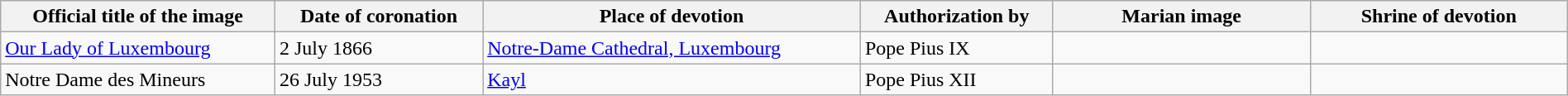<table class="wikitable sortable" width="100%">
<tr>
<th>Official title of the image</th>
<th data-sort-type="date">Date of coronation</th>
<th>Place of devotion</th>
<th>Authorization by</th>
<th width=200px class=unsortable>Marian image</th>
<th width=200px class=unsortable>Shrine of devotion</th>
</tr>
<tr>
<td><a href='#'>Our Lady of Luxembourg</a></td>
<td>2 July 1866</td>
<td><a href='#'>Notre-Dame Cathedral, Luxembourg</a></td>
<td>Pope Pius IX</td>
<td></td>
<td></td>
</tr>
<tr>
<td>Notre Dame des Mineurs</td>
<td>26 July 1953</td>
<td><a href='#'>Kayl</a></td>
<td>Pope Pius XII</td>
<td></td>
<td></td>
</tr>
</table>
